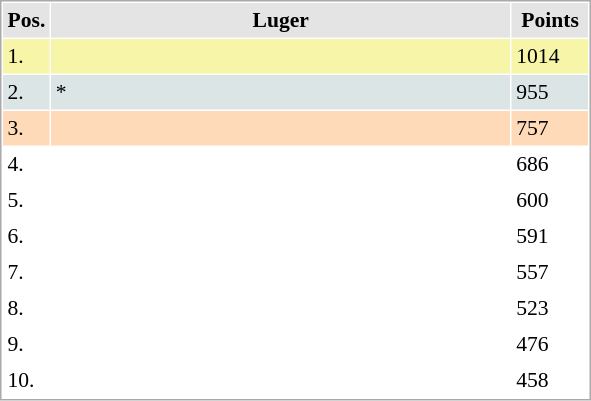<table cellspacing="1" cellpadding="3" style="border:1px solid #aaa; font-size:90%;">
<tr style="background:#e4e4e4;">
<th style="width:10px;">Pos.</th>
<th style="width:300px;">Luger</th>
<th style="width:45px;">Points</th>
</tr>
<tr style="background:#f7f6a8;">
<td>1.</td>
<td align="left"><strong></strong></td>
<td>1014</td>
</tr>
<tr style="background:#dce5e5;">
<td>2.</td>
<td align="left">*</td>
<td>955</td>
</tr>
<tr style="background:#ffdab9;">
<td>3.</td>
<td align="left"></td>
<td>757</td>
</tr>
<tr>
<td>4.</td>
<td align="left"></td>
<td>686</td>
</tr>
<tr>
<td>5.</td>
<td align="left"></td>
<td>600</td>
</tr>
<tr>
<td>6.</td>
<td align="left"></td>
<td>591</td>
</tr>
<tr>
<td>7.</td>
<td align="left"></td>
<td>557</td>
</tr>
<tr>
<td>8.</td>
<td align="left"></td>
<td>523</td>
</tr>
<tr>
<td>9.</td>
<td align="left"></td>
<td>476</td>
</tr>
<tr>
<td>10.</td>
<td align="left"></td>
<td>458</td>
</tr>
</table>
